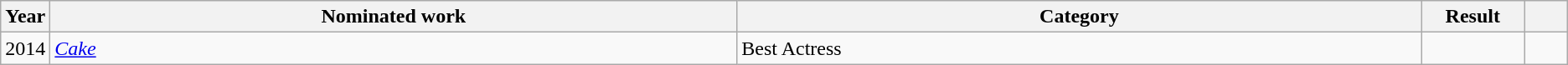<table class="wikitable sortable">
<tr>
<th scope="col" style="width:1em;">Year</th>
<th scope="col" style="width:39em;">Nominated work</th>
<th scope="col" style="width:39em;">Category</th>
<th scope="col" style="width:5em;">Result</th>
<th scope="col" style="width:2em;" class="unsortable"></th>
</tr>
<tr>
<td>2014</td>
<td><a href='#'><em>Cake</em></a></td>
<td>Best Actress</td>
<td></td>
<td></td>
</tr>
</table>
